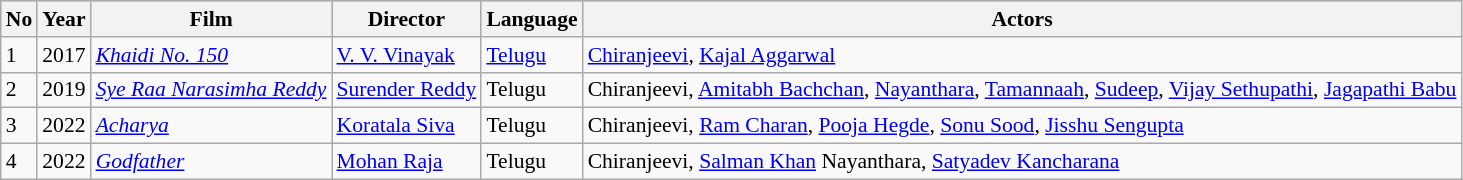<table class="wikitable" style="font-size:90%">
<tr style="background:#b0c4de;">
<th>No</th>
<th>Year</th>
<th>Film</th>
<th>Director</th>
<th>Language</th>
<th>Actors</th>
</tr>
<tr>
<td>1</td>
<td>2017</td>
<td><em><a href='#'>Khaidi No. 150</a></em></td>
<td><a href='#'>V. V. Vinayak</a></td>
<td><a href='#'>Telugu</a></td>
<td><a href='#'>Chiranjeevi</a>, <a href='#'>Kajal Aggarwal</a></td>
</tr>
<tr>
<td>2</td>
<td>2019</td>
<td><em><a href='#'>Sye Raa Narasimha Reddy</a></em></td>
<td><a href='#'>Surender Reddy</a></td>
<td>Telugu</td>
<td>Chiranjeevi, <a href='#'>Amitabh Bachchan</a>, <a href='#'>Nayanthara</a>, <a href='#'>Tamannaah</a>, <a href='#'>Sudeep</a>, <a href='#'>Vijay Sethupathi</a>, <a href='#'>Jagapathi Babu</a></td>
</tr>
<tr>
<td>3</td>
<td>2022</td>
<td><em><a href='#'>Acharya</a></em></td>
<td><a href='#'>Koratala Siva</a></td>
<td>Telugu</td>
<td>Chiranjeevi, <a href='#'>Ram Charan</a>, <a href='#'>Pooja Hegde</a>, <a href='#'>Sonu Sood</a>, <a href='#'>Jisshu Sengupta</a></td>
</tr>
<tr>
<td>4</td>
<td>2022</td>
<td><a href='#'><em>Godfather</em></a></td>
<td><a href='#'>Mohan Raja</a></td>
<td>Telugu</td>
<td>Chiranjeevi, <a href='#'>Salman Khan</a> Nayanthara, <a href='#'>Satyadev Kancharana</a></td>
</tr>
</table>
